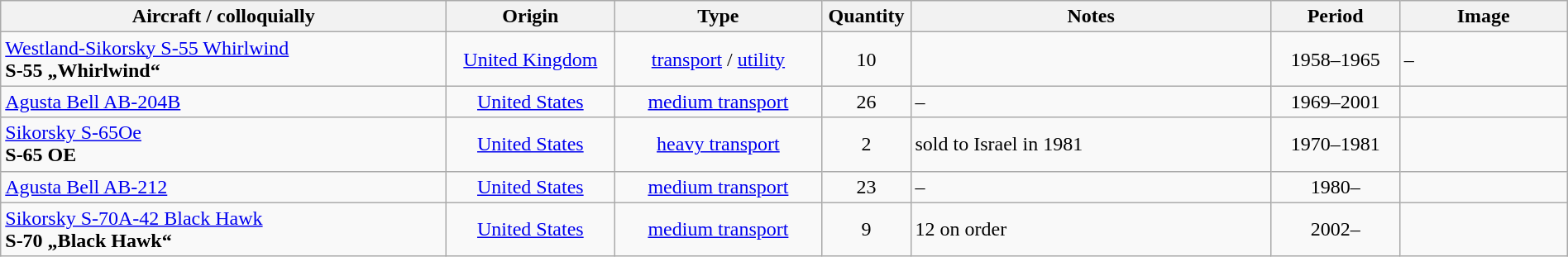<table class="wikitable" style="width:100%">
<tr>
<th style="width: 22em">Aircraft / colloquially</th>
<th style="width: 8em">Origin</th>
<th style="width: 10em">Type</th>
<th style="width: 4em">Quantity</th>
<th>Notes</th>
<th style="width: 6em">Period</th>
<th style="width: 8em">Image</th>
</tr>
<tr>
<td><a href='#'>Westland-Sikorsky S-55 Whirlwind</a><br><strong>S-55 „Whirlwind“</strong></td>
<td style="text-align: center"><a href='#'>United Kingdom</a></td>
<td style="text-align: center"><a href='#'>transport</a> / <a href='#'>utility</a></td>
<td style="text-align: center">10</td>
<td></td>
<td style="text-align: center">1958–1965</td>
<td>–</td>
</tr>
<tr>
<td><a href='#'>Agusta Bell AB-204B</a></td>
<td style="text-align: center"><a href='#'>United States</a></td>
<td style="text-align: center"><a href='#'>medium transport</a></td>
<td style="text-align: center">26</td>
<td>–</td>
<td style="text-align: center">1969–2001</td>
<td></td>
</tr>
<tr>
<td><a href='#'>Sikorsky S-65Oe</a><br><strong>S-65 OE</strong></td>
<td style="text-align: center"><a href='#'>United States</a></td>
<td style="text-align: center"><a href='#'>heavy transport</a></td>
<td style="text-align: center">2 </td>
<td>sold to Israel in 1981</td>
<td style="text-align: center">1970–1981</td>
<td></td>
</tr>
<tr>
<td><a href='#'>Agusta Bell AB-212</a></td>
<td style="text-align: center"><a href='#'>United States</a></td>
<td style="text-align: center"><a href='#'>medium transport</a></td>
<td style="text-align: center">23</td>
<td>–</td>
<td style="text-align: center">1980–</td>
<td></td>
</tr>
<tr>
<td><a href='#'>Sikorsky S-70A-42 Black Hawk</a><br><strong>S-70 „Black Hawk“</strong></td>
<td style="text-align: center"><a href='#'>United States</a></td>
<td style="text-align: center"><a href='#'>medium transport</a></td>
<td style="text-align: center">9</td>
<td>12 on order</td>
<td style="text-align: center">2002–</td>
<td></td>
</tr>
</table>
